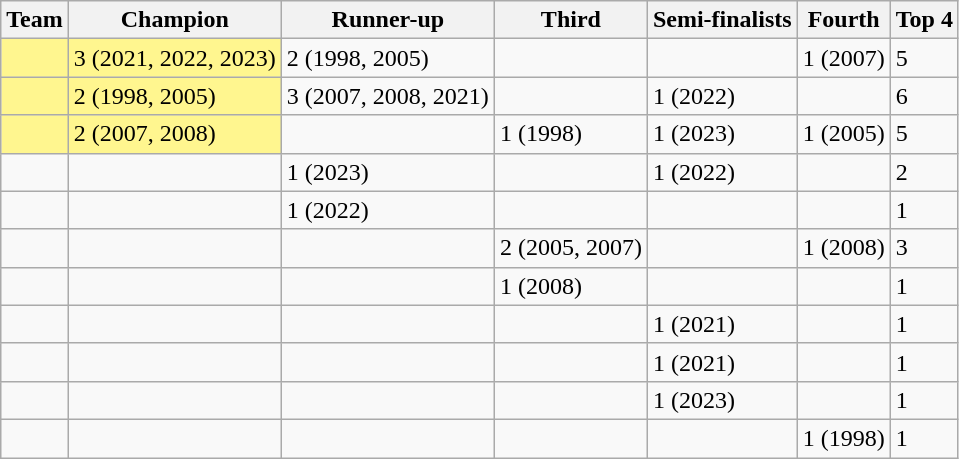<table class="wikitable sortable">
<tr>
<th>Team</th>
<th>Champion</th>
<th>Runner-up</th>
<th>Third</th>
<th>Semi-finalists</th>
<th>Fourth</th>
<th>Top 4</th>
</tr>
<tr>
<td bgcolor=#fff68f></td>
<td bgcolor=#fff68f>3 (2021, 2022, 2023)</td>
<td>2 (1998, 2005)</td>
<td></td>
<td></td>
<td>1 (2007)</td>
<td>5</td>
</tr>
<tr>
<td bgcolor=#fff68f></td>
<td bgcolor=#fff68f>2 (1998, 2005)</td>
<td>3 (2007, 2008, 2021)</td>
<td></td>
<td>1 (2022)</td>
<td></td>
<td>6</td>
</tr>
<tr>
<td bgcolor=#fff68f></td>
<td bgcolor=#fff68f>2 (2007, 2008)</td>
<td></td>
<td>1 (1998)</td>
<td>1 (2023)</td>
<td>1 (2005)</td>
<td>5</td>
</tr>
<tr>
<td></td>
<td></td>
<td>1 (2023)</td>
<td></td>
<td>1 (2022)</td>
<td></td>
<td>2</td>
</tr>
<tr>
<td></td>
<td></td>
<td>1 (2022)</td>
<td></td>
<td></td>
<td></td>
<td>1</td>
</tr>
<tr>
<td></td>
<td></td>
<td></td>
<td>2 (2005, 2007)</td>
<td></td>
<td>1 (2008)</td>
<td>3</td>
</tr>
<tr>
<td></td>
<td></td>
<td></td>
<td>1 (2008)</td>
<td></td>
<td></td>
<td>1</td>
</tr>
<tr>
<td></td>
<td></td>
<td></td>
<td></td>
<td>1 (2021)</td>
<td></td>
<td>1</td>
</tr>
<tr>
<td></td>
<td></td>
<td></td>
<td></td>
<td>1 (2021)</td>
<td></td>
<td>1</td>
</tr>
<tr>
<td></td>
<td></td>
<td></td>
<td></td>
<td>1 (2023)</td>
<td></td>
<td>1</td>
</tr>
<tr>
<td></td>
<td></td>
<td></td>
<td></td>
<td></td>
<td>1 (1998)</td>
<td>1</td>
</tr>
</table>
